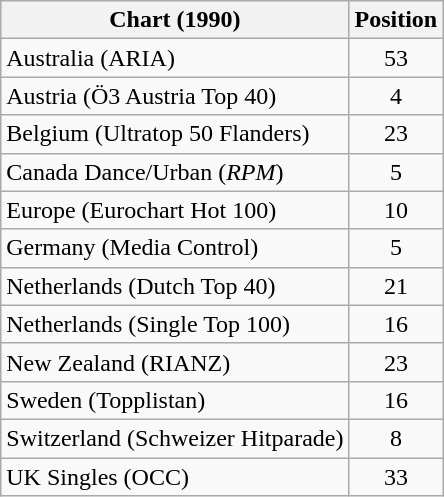<table class="wikitable sortable">
<tr>
<th>Chart (1990)</th>
<th>Position</th>
</tr>
<tr>
<td>Australia (ARIA)</td>
<td align="center">53</td>
</tr>
<tr>
<td>Austria (Ö3 Austria Top 40)</td>
<td align="center">4</td>
</tr>
<tr>
<td>Belgium (Ultratop 50 Flanders)</td>
<td align="center">23</td>
</tr>
<tr>
<td>Canada Dance/Urban (<em>RPM</em>)</td>
<td align="center">5</td>
</tr>
<tr>
<td>Europe (Eurochart Hot 100)</td>
<td align="center">10</td>
</tr>
<tr>
<td>Germany (Media Control)</td>
<td align="center">5</td>
</tr>
<tr>
<td>Netherlands (Dutch Top 40)</td>
<td align="center">21</td>
</tr>
<tr>
<td>Netherlands (Single Top 100)</td>
<td align="center">16</td>
</tr>
<tr>
<td>New Zealand (RIANZ)</td>
<td align="center">23</td>
</tr>
<tr>
<td>Sweden (Topplistan)</td>
<td align="center">16</td>
</tr>
<tr>
<td>Switzerland (Schweizer Hitparade)</td>
<td align="center">8</td>
</tr>
<tr>
<td>UK Singles (OCC)</td>
<td align="center">33</td>
</tr>
</table>
